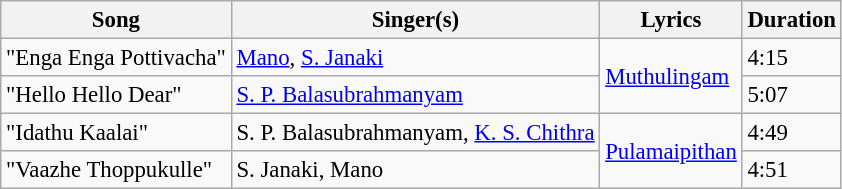<table class="wikitable" style="font-size:95%;">
<tr>
<th>Song</th>
<th>Singer(s)</th>
<th>Lyrics</th>
<th>Duration</th>
</tr>
<tr>
<td>"Enga Enga Pottivacha"</td>
<td><a href='#'>Mano</a>, <a href='#'>S. Janaki</a></td>
<td rowspan=2><a href='#'>Muthulingam</a></td>
<td>4:15</td>
</tr>
<tr>
<td>"Hello Hello Dear"</td>
<td><a href='#'>S. P. Balasubrahmanyam</a></td>
<td>5:07</td>
</tr>
<tr>
<td>"Idathu Kaalai"</td>
<td>S. P. Balasubrahmanyam, <a href='#'>K. S. Chithra</a></td>
<td rowspan=2><a href='#'>Pulamaipithan</a></td>
<td>4:49</td>
</tr>
<tr>
<td>"Vaazhe Thoppukulle"</td>
<td>S. Janaki, Mano</td>
<td>4:51</td>
</tr>
</table>
